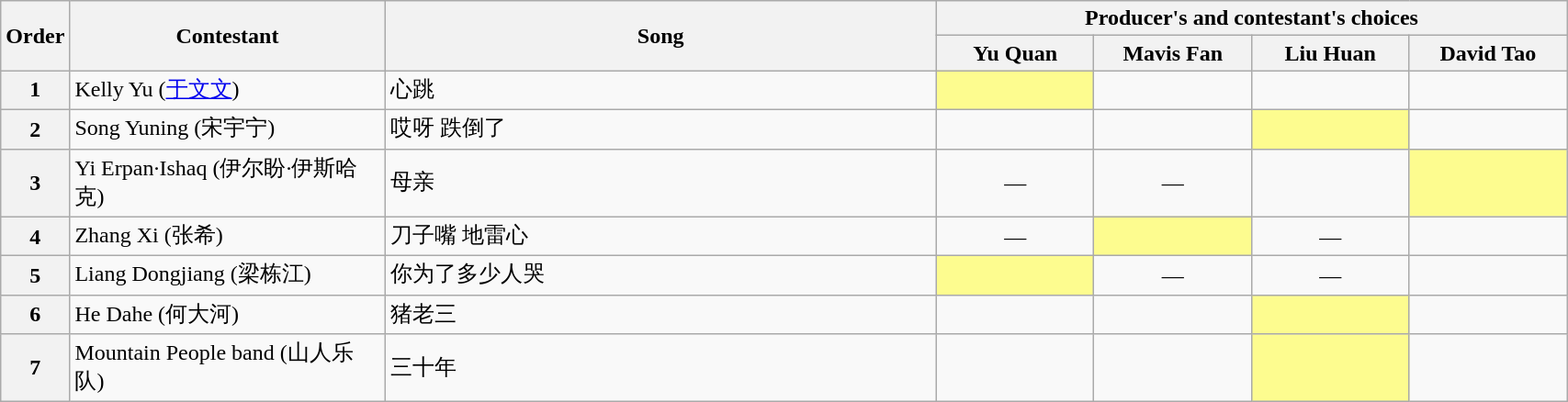<table class="wikitable" style="width:90%;">
<tr>
<th rowspan="2" width="1%">Order</th>
<th rowspan="2" width="20%">Contestant</th>
<th rowspan="2" width="35%">Song</th>
<th colspan="4" width="40%">Producer's and contestant's choices</th>
</tr>
<tr>
<th width="10%"><strong>Yu Quan</strong></th>
<th width="10%"><strong>Mavis Fan</strong></th>
<th width="10%"><strong>Liu Huan</strong></th>
<th width="10%"><strong>David Tao</strong></th>
</tr>
<tr>
<th>1</th>
<td>Kelly Yu (<a href='#'>于文文</a>)<br></td>
<td>心跳<br></td>
<td style="background:#FDFC8F;text-align:center;"></td>
<td style="text-align:center;"></td>
<td style="text-align:center;"></td>
<td style="text-align:center;"></td>
</tr>
<tr>
<th>2</th>
<td>Song Yuning (宋宇宁)<br></td>
<td>哎呀 跌倒了<br></td>
<td style="text-align:center;"></td>
<td style="text-align:center;"></td>
<td style="background:#FDFC8F;text-align:center;"></td>
<td style="text-align:center;"></td>
</tr>
<tr>
<th>3</th>
<td>Yi Erpan·Ishaq (伊尔盼·伊斯哈克)<br></td>
<td>母亲<br></td>
<td style="text-align:center;">—</td>
<td style="text-align:center;">—</td>
<td style="text-align:center;"></td>
<td style="background:#FDFC8F;text-align:center;"></td>
</tr>
<tr>
<th>4</th>
<td>Zhang Xi (张希)<br></td>
<td>刀子嘴 地雷心<br></td>
<td style="text-align:center;">—</td>
<td style="background:#FDFC8F;text-align:center;"></td>
<td style="text-align:center;">—</td>
<td style="text-align:center;"></td>
</tr>
<tr>
<th>5</th>
<td>Liang Dongjiang (梁栋江)<br></td>
<td>你为了多少人哭<br></td>
<td style="background:#FDFC8F;text-align:center;"></td>
<td style="text-align:center;">—</td>
<td style="text-align:center;">—</td>
<td style="text-align:center;"></td>
</tr>
<tr>
<th>6</th>
<td>He Dahe (何大河)<br></td>
<td>猪老三<br></td>
<td style="text-align:center;"></td>
<td style="text-align:center;"></td>
<td style="background:#FDFC8F;text-align:center;"></td>
<td style="text-align:center;"></td>
</tr>
<tr>
<th>7</th>
<td>Mountain People band (山人乐队)<br></td>
<td>三十年<br></td>
<td style="text-align:center;"></td>
<td style="text-align:center;"></td>
<td style="background:#FDFC8F;text-align:center;"></td>
<td style="text-align:center;"></td>
</tr>
</table>
